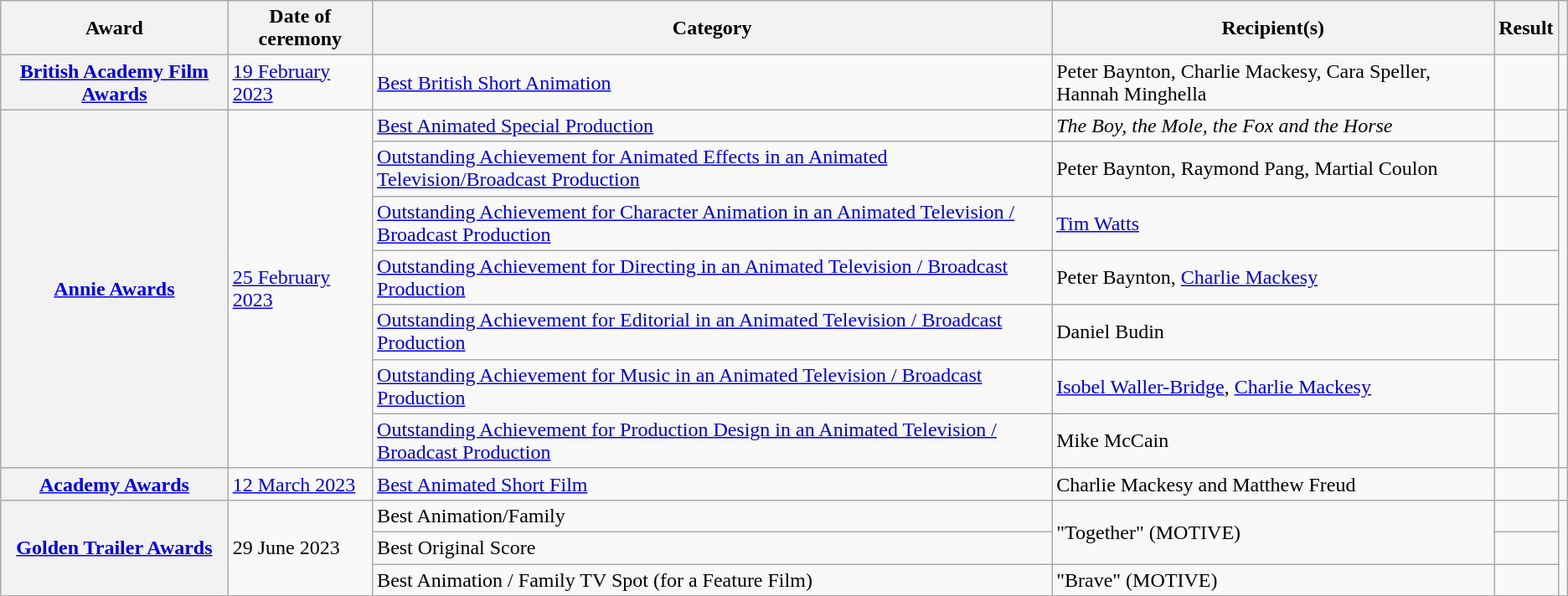<table class="wikitable plainrowheaders sortable">
<tr>
<th scope="col">Award</th>
<th scope="col">Date of ceremony</th>
<th scope="col">Category</th>
<th scope="col">Recipient(s)</th>
<th scope="col">Result</th>
<th scope="col" class="unsortable"></th>
</tr>
<tr>
<th scope="row"><a href='#'>British Academy Film Awards</a></th>
<td><a href='#'>19 February 2023</a></td>
<td><a href='#'>Best British Short Animation</a></td>
<td>Peter Baynton, Charlie Mackesy, Cara Speller, Hannah Minghella</td>
<td></td>
<td align="center"></td>
</tr>
<tr>
<th scope="row" rowspan="7"><a href='#'>Annie Awards</a></th>
<td rowspan="7"><a href='#'>25 February 2023</a></td>
<td><a href='#'>Best Animated Special Production</a></td>
<td><em>The Boy, the Mole, the Fox and the Horse</em></td>
<td></td>
<td rowspan="7" align="center"></td>
</tr>
<tr>
<td><a href='#'>Outstanding Achievement for Animated Effects in an Animated Television/Broadcast Production</a></td>
<td>Peter Baynton, Raymond Pang, Martial Coulon</td>
<td></td>
</tr>
<tr>
<td><a href='#'>Outstanding Achievement for Character Animation in an Animated Television / Broadcast Production</a></td>
<td><a href='#'>Tim Watts</a></td>
<td></td>
</tr>
<tr>
<td><a href='#'>Outstanding Achievement for Directing in an Animated Television / Broadcast Production</a></td>
<td>Peter Baynton, <a href='#'>Charlie Mackesy</a></td>
<td></td>
</tr>
<tr>
<td><a href='#'>Outstanding Achievement for Editorial in an Animated Television / Broadcast Production</a></td>
<td>Daniel Budin</td>
<td></td>
</tr>
<tr>
<td><a href='#'>Outstanding Achievement for Music in an Animated Television / Broadcast Production</a></td>
<td><a href='#'>Isobel Waller-Bridge</a>, <a href='#'>Charlie Mackesy</a></td>
<td></td>
</tr>
<tr>
<td><a href='#'>Outstanding Achievement for Production Design in an Animated Television / Broadcast Production</a></td>
<td>Mike McCain</td>
<td></td>
</tr>
<tr>
<th scope="row"><a href='#'>Academy Awards</a></th>
<td><a href='#'>12 March 2023</a></td>
<td><a href='#'>Best Animated Short Film</a></td>
<td>Charlie Mackesy and Matthew Freud</td>
<td></td>
<td align="center"></td>
</tr>
<tr>
<th scope="row" rowspan="3"><a href='#'>Golden Trailer Awards</a></th>
<td rowspan="3">29 June 2023</td>
<td>Best Animation/Family</td>
<td rowspan="2">"Together" (MOTIVE)</td>
<td></td>
<td rowspan="3" style="text-align:center;"></td>
</tr>
<tr>
<td>Best Original Score</td>
<td></td>
</tr>
<tr>
<td>Best Animation / Family TV Spot (for a Feature Film)</td>
<td>"Brave" (MOTIVE)</td>
<td></td>
</tr>
<tr>
</tr>
</table>
